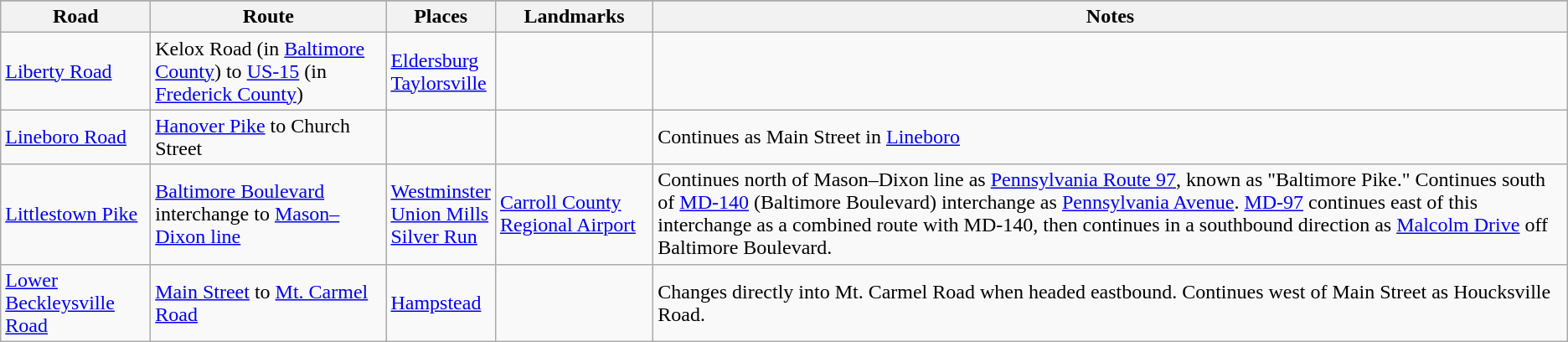<table class="wikitable">
<tr style="background-color:#DDDDDD;text-align:center;">
</tr>
<tr>
<th>Road</th>
<th>Route</th>
<th>Places</th>
<th>Landmarks</th>
<th>Notes</th>
</tr>
<tr>
<td><a href='#'>Liberty Road</a></td>
<td>Kelox Road (in <a href='#'>Baltimore County</a>) to <a href='#'>US-15</a> (in <a href='#'>Frederick County</a>)</td>
<td><a href='#'>Eldersburg</a><br><a href='#'>Taylorsville</a></td>
<td></td>
<td></td>
</tr>
<tr>
<td><a href='#'>Lineboro Road</a></td>
<td><a href='#'>Hanover Pike</a> to Church Street</td>
<td></td>
<td></td>
<td>Continues as Main Street in <a href='#'>Lineboro</a></td>
</tr>
<tr>
<td><a href='#'>Littlestown Pike</a></td>
<td><a href='#'>Baltimore Boulevard</a> interchange to <a href='#'>Mason–Dixon line</a></td>
<td><a href='#'>Westminster</a><br><a href='#'>Union Mills</a><br><a href='#'>Silver Run</a></td>
<td><a href='#'>Carroll County Regional Airport</a></td>
<td>Continues north of Mason–Dixon line as <a href='#'>Pennsylvania Route 97</a>, known as "Baltimore Pike." Continues south of <a href='#'>MD-140</a> (Baltimore Boulevard) interchange as <a href='#'>Pennsylvania Avenue</a>. <a href='#'>MD-97</a> continues east of this interchange as a combined route with MD-140, then continues in a southbound direction as <a href='#'>Malcolm Drive</a> off Baltimore Boulevard.</td>
</tr>
<tr>
<td><a href='#'>Lower Beckleysville Road</a></td>
<td><a href='#'>Main Street</a> to <a href='#'>Mt. Carmel Road</a></td>
<td><a href='#'>Hampstead</a></td>
<td></td>
<td>Changes directly into Mt. Carmel Road when headed eastbound. Continues west of Main Street as Houcksville Road.</td>
</tr>
</table>
